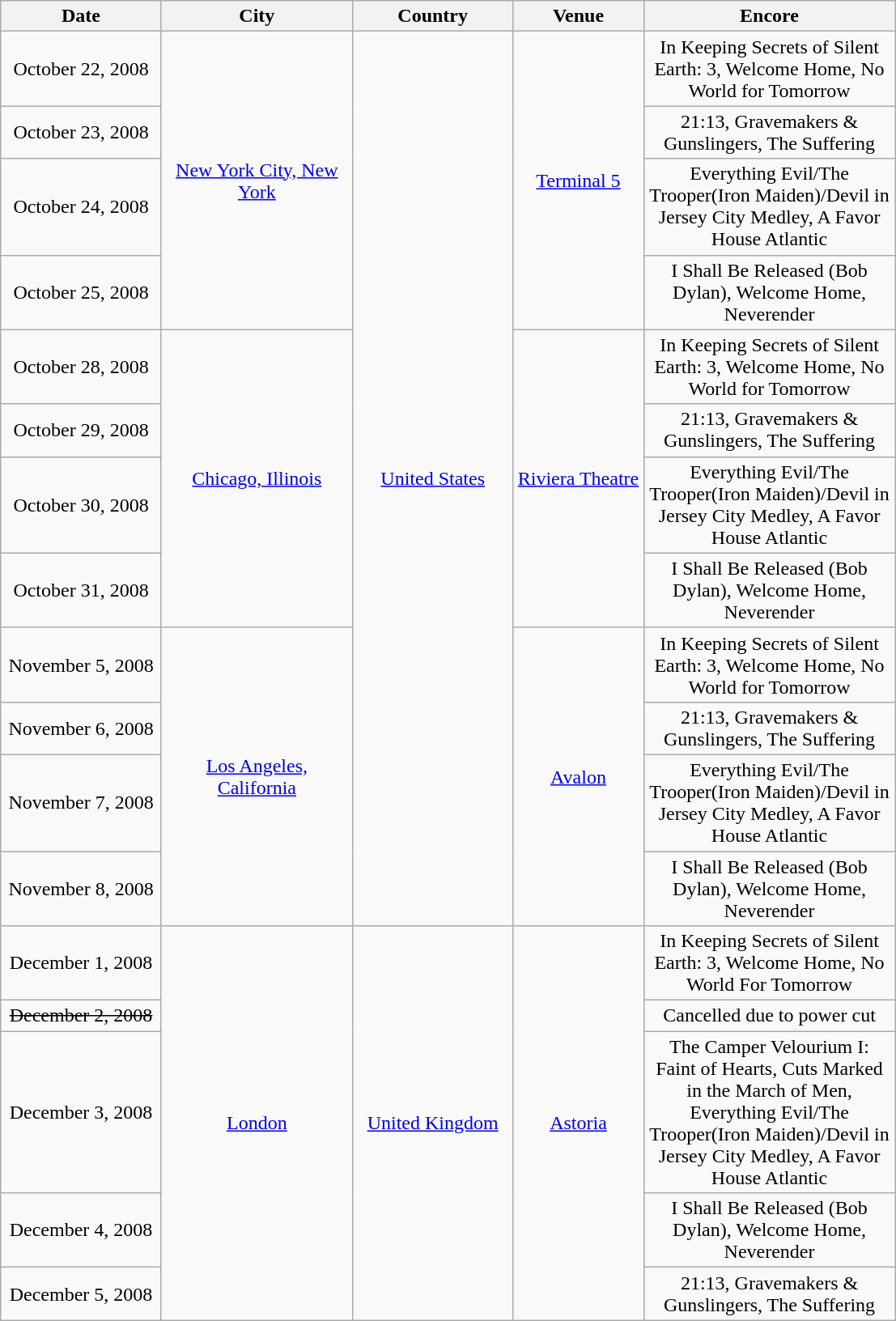<table class="wikitable" style="text-align:center;">
<tr>
<th width="125">Date</th>
<th width="150">City</th>
<th width="125">Country</th>
<th width="100">Venue</th>
<th width="200">Encore</th>
</tr>
<tr>
<td>October 22, 2008</td>
<td rowspan="4"><a href='#'>New York City, New York</a></td>
<td rowspan="12"><a href='#'>United States</a></td>
<td rowspan="4"><a href='#'>Terminal 5</a></td>
<td>In Keeping Secrets of Silent Earth: 3, Welcome Home, No World for Tomorrow</td>
</tr>
<tr>
<td>October 23, 2008</td>
<td>21:13, Gravemakers & Gunslingers, The Suffering</td>
</tr>
<tr>
<td>October 24, 2008</td>
<td>Everything Evil/The Trooper(Iron Maiden)/Devil in Jersey City Medley, A Favor House Atlantic</td>
</tr>
<tr>
<td>October 25, 2008</td>
<td>I Shall Be Released (Bob Dylan), Welcome Home, Neverender</td>
</tr>
<tr>
<td>October 28, 2008</td>
<td rowspan="4"><a href='#'>Chicago, Illinois</a></td>
<td rowspan="4"><a href='#'>Riviera Theatre</a></td>
<td>In Keeping Secrets of Silent Earth: 3, Welcome Home, No World for Tomorrow</td>
</tr>
<tr>
<td>October 29, 2008</td>
<td>21:13, Gravemakers & Gunslingers, The Suffering</td>
</tr>
<tr>
<td>October 30, 2008</td>
<td>Everything Evil/The Trooper(Iron Maiden)/Devil in Jersey City Medley, A Favor House Atlantic</td>
</tr>
<tr>
<td>October 31, 2008</td>
<td>I Shall Be Released (Bob Dylan), Welcome Home, Neverender</td>
</tr>
<tr>
<td>November 5, 2008</td>
<td rowspan="4"><a href='#'>Los Angeles, California</a></td>
<td rowspan="4"><a href='#'>Avalon</a></td>
<td>In Keeping Secrets of Silent Earth: 3, Welcome Home, No World for Tomorrow</td>
</tr>
<tr>
<td>November 6, 2008</td>
<td>21:13, Gravemakers & Gunslingers, The Suffering</td>
</tr>
<tr>
<td>November 7, 2008</td>
<td>Everything Evil/The Trooper(Iron Maiden)/Devil in Jersey City Medley, A Favor House Atlantic</td>
</tr>
<tr>
<td>November 8, 2008</td>
<td>I Shall Be Released (Bob Dylan), Welcome Home, Neverender</td>
</tr>
<tr>
<td>December 1, 2008</td>
<td rowspan="5"><a href='#'>London</a></td>
<td rowspan="5"><a href='#'>United Kingdom</a></td>
<td rowspan="5"><a href='#'>Astoria</a></td>
<td>In Keeping Secrets of Silent Earth: 3, Welcome Home, No World For Tomorrow</td>
</tr>
<tr>
<td><s>December 2, 2008</s></td>
<td>Cancelled due to power cut</td>
</tr>
<tr>
<td>December 3, 2008</td>
<td>The Camper Velourium I: Faint of Hearts, Cuts Marked in the March of Men, Everything Evil/The Trooper(Iron Maiden)/Devil in Jersey City Medley, A Favor House Atlantic</td>
</tr>
<tr>
<td>December 4, 2008</td>
<td>I Shall Be Released (Bob Dylan), Welcome Home, Neverender</td>
</tr>
<tr>
<td>December 5, 2008</td>
<td>21:13, Gravemakers & Gunslingers, The Suffering</td>
</tr>
</table>
